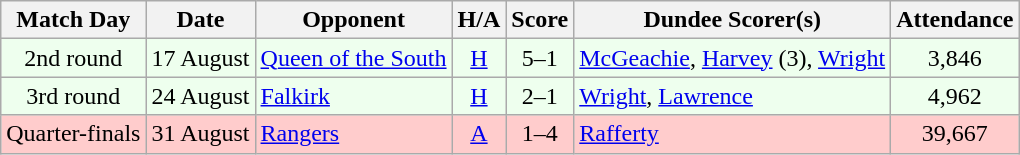<table class="wikitable" style="text-align:center">
<tr>
<th>Match Day</th>
<th>Date</th>
<th>Opponent</th>
<th>H/A</th>
<th>Score</th>
<th>Dundee Scorer(s)</th>
<th>Attendance</th>
</tr>
<tr bgcolor="#EEFFEE">
<td>2nd round</td>
<td align="left">17 August</td>
<td align="left"><a href='#'>Queen of the South</a></td>
<td><a href='#'>H</a></td>
<td>5–1</td>
<td align="left"><a href='#'>McGeachie</a>, <a href='#'>Harvey</a> (3), <a href='#'>Wright</a></td>
<td>3,846</td>
</tr>
<tr bgcolor="#EEFFEE">
<td>3rd round</td>
<td align="left">24 August</td>
<td align="left"><a href='#'>Falkirk</a></td>
<td><a href='#'>H</a></td>
<td>2–1</td>
<td align="left"><a href='#'>Wright</a>, <a href='#'>Lawrence</a></td>
<td>4,962</td>
</tr>
<tr bgcolor="#FFCCCC">
<td>Quarter-finals</td>
<td align="left">31 August</td>
<td align="left"><a href='#'>Rangers</a></td>
<td><a href='#'>A</a></td>
<td>1–4</td>
<td align="left"><a href='#'>Rafferty</a></td>
<td>39,667</td>
</tr>
</table>
